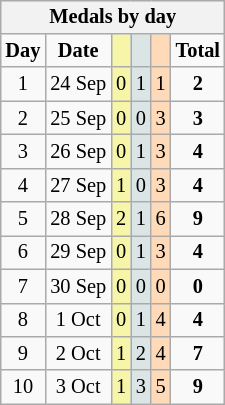<table class=wikitable style="font-size:85%; text-align:center;float:right;clear:right;margin-left:1em;">
<tr>
<th colspan=7>Medals by day</th>
</tr>
<tr>
<td><strong>Day</strong></td>
<td><strong>Date</strong></td>
<td bgcolor=F7F6A8></td>
<td bgcolor=DCE5E5></td>
<td bgcolor=FFDAB9></td>
<td><strong>Total</strong></td>
</tr>
<tr>
<td>1</td>
<td>24 Sep</td>
<td bgcolor=F7F6A8>0</td>
<td bgcolor=DCE5E5>1</td>
<td bgcolor=FFDAB9>1</td>
<td><strong>2</strong></td>
</tr>
<tr>
<td>2</td>
<td>25 Sep</td>
<td bgcolor=F7F6A8>0</td>
<td bgcolor=DCE5E5>0</td>
<td bgcolor=FFDAB9>3</td>
<td><strong>3</strong></td>
</tr>
<tr>
<td>3</td>
<td>26 Sep</td>
<td bgcolor=F7F6A8>0</td>
<td bgcolor=DCE5E5>1</td>
<td bgcolor=FFDAB9>3</td>
<td><strong>4</strong></td>
</tr>
<tr>
<td>4</td>
<td>27 Sep</td>
<td bgcolor=F7F6A8>1</td>
<td bgcolor=DCE5E5>0</td>
<td bgcolor=FFDAB9>3</td>
<td><strong>4</strong></td>
</tr>
<tr>
<td>5</td>
<td>28 Sep</td>
<td bgcolor=F7F6A8>2</td>
<td bgcolor=DCE5E5>1</td>
<td bgcolor=FFDAB9>6</td>
<td><strong>9</strong></td>
</tr>
<tr>
<td>6</td>
<td>29 Sep</td>
<td bgcolor=F7F6A8>0</td>
<td bgcolor=DCE5E5>1</td>
<td bgcolor=FFDAB9>3</td>
<td><strong>4</strong></td>
</tr>
<tr>
<td>7</td>
<td>30 Sep</td>
<td bgcolor=F7F6A8>0</td>
<td bgcolor=DCE5E5>0</td>
<td bgcolor=FFDAB9>0</td>
<td><strong>0</strong></td>
</tr>
<tr>
<td>8</td>
<td>1 Oct</td>
<td bgcolor=F7F6A8>0</td>
<td bgcolor=DCE5E5>1</td>
<td bgcolor=FFDAB9>4</td>
<td><strong>4</strong></td>
</tr>
<tr>
<td>9</td>
<td>2 Oct</td>
<td bgcolor=F7F6A8>1</td>
<td bgcolor=DCE5E5>2</td>
<td bgcolor=FFDAB9>4</td>
<td><strong>7</strong></td>
</tr>
<tr>
<td>10</td>
<td>3 Oct</td>
<td bgcolor=F7F6A8>1</td>
<td bgcolor=DCE5E5>3</td>
<td bgcolor=FFDAB9>5</td>
<td><strong>9</strong></td>
</tr>
</table>
